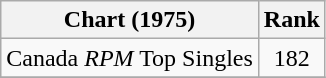<table class="wikitable">
<tr>
<th align="left">Chart (1975)</th>
<th style="text-align:center;">Rank</th>
</tr>
<tr>
<td>Canada <em>RPM</em> Top Singles </td>
<td style="text-align:center;">182</td>
</tr>
<tr>
</tr>
</table>
